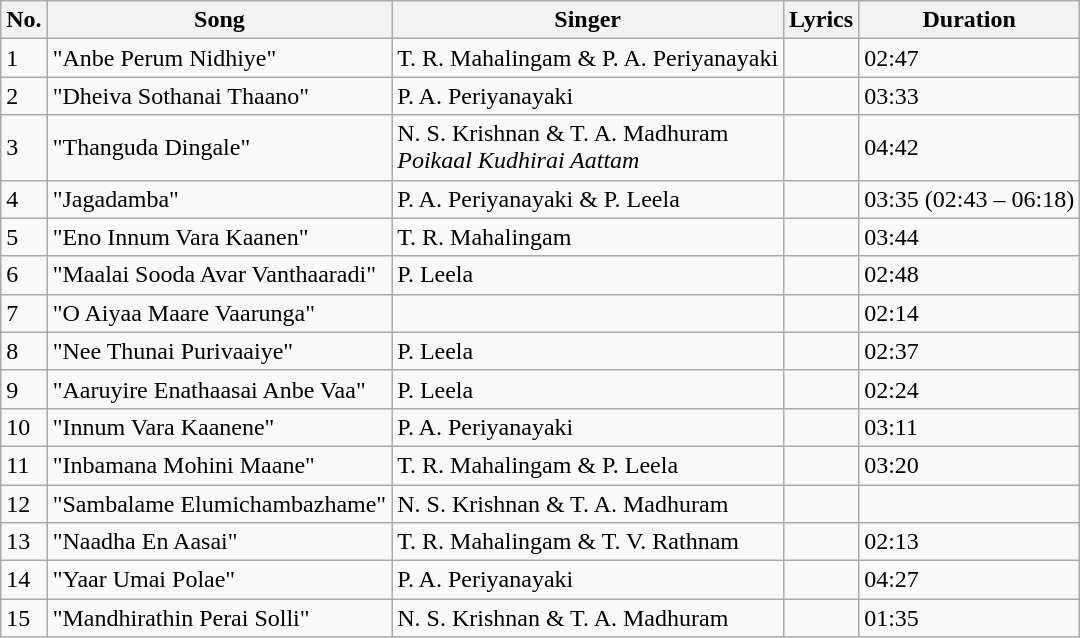<table class="wikitable">
<tr>
<th>No.</th>
<th>Song</th>
<th>Singer</th>
<th>Lyrics</th>
<th>Duration</th>
</tr>
<tr>
<td>1</td>
<td>"Anbe Perum Nidhiye"</td>
<td>T. R. Mahalingam & P. A. Periyanayaki</td>
<td></td>
<td>02:47</td>
</tr>
<tr>
<td>2</td>
<td>"Dheiva Sothanai Thaano"</td>
<td>P. A. Periyanayaki</td>
<td></td>
<td>03:33</td>
</tr>
<tr>
<td>3</td>
<td>"Thanguda Dingale"</td>
<td>N. S. Krishnan & T. A. Madhuram<br><em>Poikaal Kudhirai Aattam</em></td>
<td></td>
<td>04:42</td>
</tr>
<tr>
<td>4</td>
<td>"Jagadamba"</td>
<td>P. A. Periyanayaki & P. Leela</td>
<td></td>
<td>03:35 (02:43 – 06:18)</td>
</tr>
<tr>
<td>5</td>
<td>"Eno Innum Vara Kaanen"</td>
<td>T. R. Mahalingam</td>
<td></td>
<td>03:44</td>
</tr>
<tr>
<td>6</td>
<td>"Maalai Sooda Avar Vanthaaradi"</td>
<td>P. Leela</td>
<td></td>
<td>02:48</td>
</tr>
<tr>
<td>7</td>
<td>"O Aiyaa Maare Vaarunga"</td>
<td></td>
<td></td>
<td>02:14</td>
</tr>
<tr>
<td>8</td>
<td>"Nee Thunai Purivaaiye"</td>
<td>P. Leela</td>
<td></td>
<td>02:37</td>
</tr>
<tr>
<td>9</td>
<td>"Aaruyire Enathaasai Anbe Vaa"</td>
<td>P. Leela</td>
<td></td>
<td>02:24</td>
</tr>
<tr>
<td>10</td>
<td>"Innum Vara Kaanene"</td>
<td>P. A. Periyanayaki</td>
<td></td>
<td>03:11</td>
</tr>
<tr>
<td>11</td>
<td>"Inbamana Mohini Maane"</td>
<td>T. R. Mahalingam & P. Leela</td>
<td></td>
<td>03:20</td>
</tr>
<tr>
<td>12</td>
<td>"Sambalame Elumichambazhame"</td>
<td>N. S. Krishnan & T. A. Madhuram</td>
<td></td>
<td></td>
</tr>
<tr>
<td>13</td>
<td>"Naadha En Aasai"</td>
<td>T. R. Mahalingam & T. V. Rathnam</td>
<td></td>
<td>02:13</td>
</tr>
<tr>
<td>14</td>
<td>"Yaar Umai Polae"</td>
<td>P. A. Periyanayaki</td>
<td></td>
<td>04:27</td>
</tr>
<tr>
<td>15</td>
<td>"Mandhirathin Perai Solli"</td>
<td>N. S. Krishnan & T. A. Madhuram</td>
<td></td>
<td>01:35</td>
</tr>
</table>
